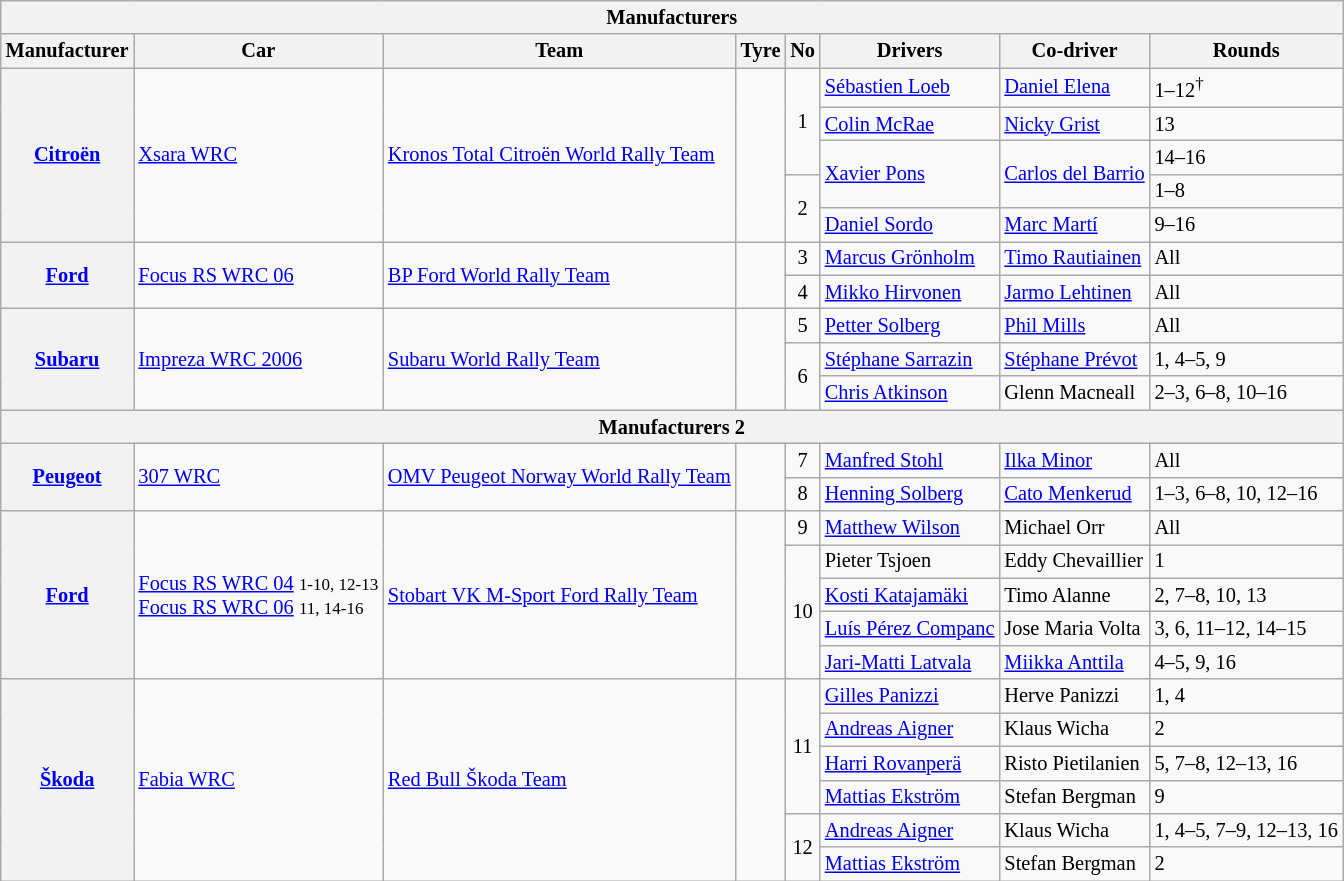<table class="wikitable" style="font-size: 85%">
<tr>
<th colspan=10>Manufacturers</th>
</tr>
<tr>
<th>Manufacturer</th>
<th>Car</th>
<th>Team</th>
<th>Tyre</th>
<th>No</th>
<th>Drivers</th>
<th>Co-driver</th>
<th>Rounds</th>
</tr>
<tr>
<th rowspan="5"><a href='#'>Citroën</a></th>
<td rowspan="5"><a href='#'>Xsara WRC</a></td>
<td rowspan="5"> <a href='#'>Kronos Total Citroën World Rally Team</a></td>
<td rowspan="5" align="center"></td>
<td align="center" rowspan="3">1</td>
<td> <a href='#'>Sébastien Loeb</a></td>
<td> <a href='#'>Daniel Elena</a></td>
<td>1–12<sup>†</sup></td>
</tr>
<tr>
<td> <a href='#'>Colin McRae</a></td>
<td> <a href='#'>Nicky Grist</a></td>
<td>13</td>
</tr>
<tr>
<td rowspan=2> <a href='#'>Xavier Pons</a></td>
<td rowspan="2"> <a href='#'>Carlos del Barrio</a></td>
<td>14–16</td>
</tr>
<tr>
<td align="center" rowspan="2">2</td>
<td>1–8</td>
</tr>
<tr>
<td> <a href='#'>Daniel Sordo</a></td>
<td> <a href='#'>Marc Martí</a></td>
<td>9–16</td>
</tr>
<tr>
<th rowspan="2"><a href='#'>Ford</a></th>
<td rowspan="2"><a href='#'>Focus RS WRC 06</a></td>
<td rowspan="2"> <a href='#'>BP Ford World Rally Team</a></td>
<td rowspan="2" align="center"></td>
<td align="center">3</td>
<td> <a href='#'>Marcus Grönholm</a></td>
<td> <a href='#'>Timo Rautiainen</a></td>
<td>All</td>
</tr>
<tr>
<td align="center">4</td>
<td> <a href='#'>Mikko Hirvonen</a></td>
<td> <a href='#'>Jarmo Lehtinen</a></td>
<td>All</td>
</tr>
<tr>
<th rowspan="3"><a href='#'>Subaru</a></th>
<td rowspan="3"><a href='#'>Impreza WRC 2006</a></td>
<td rowspan="3"> <a href='#'>Subaru World Rally Team</a></td>
<td rowspan="3" align="center"></td>
<td align="center">5</td>
<td> <a href='#'>Petter Solberg</a></td>
<td> <a href='#'>Phil Mills</a></td>
<td>All</td>
</tr>
<tr>
<td align="center" rowspan="2">6</td>
<td> <a href='#'>Stéphane Sarrazin</a></td>
<td nowrap> <a href='#'>Stéphane Prévot</a></td>
<td>1, 4–5, 9</td>
</tr>
<tr>
<td> <a href='#'>Chris Atkinson</a></td>
<td> Glenn Macneall</td>
<td>2–3, 6–8, 10–16</td>
</tr>
<tr>
<th colspan="11">Manufacturers 2</th>
</tr>
<tr>
<th rowspan="2"><a href='#'>Peugeot</a></th>
<td rowspan="2"><a href='#'>307 WRC</a></td>
<td rowspan="2" nowrap> <a href='#'>OMV Peugeot Norway World Rally Team</a></td>
<td rowspan="2" align="center"></td>
<td align="center">7</td>
<td> <a href='#'>Manfred Stohl</a></td>
<td> <a href='#'>Ilka Minor</a></td>
<td>All</td>
</tr>
<tr>
<td align="center">8</td>
<td> <a href='#'>Henning Solberg</a></td>
<td> <a href='#'>Cato Menkerud</a></td>
<td nowrap>1–3, 6–8, 10, 12–16</td>
</tr>
<tr>
<th rowspan="5"><a href='#'>Ford</a></th>
<td rowspan="5" nowrap><a href='#'>Focus RS WRC 04</a> <small>1-10, 12-13</small><br><a href='#'>Focus RS WRC 06</a> <small>11, 14-16</small></td>
<td rowspan="5"> <a href='#'>Stobart VK M-Sport Ford Rally Team</a></td>
<td rowspan="5" align="center"></td>
<td align="center">9</td>
<td> <a href='#'>Matthew Wilson</a></td>
<td> Michael Orr</td>
<td>All</td>
</tr>
<tr>
<td align="center" rowspan="4">10</td>
<td> Pieter Tsjoen</td>
<td> Eddy Chevaillier</td>
<td>1</td>
</tr>
<tr>
<td> <a href='#'>Kosti Katajamäki</a></td>
<td> Timo Alanne</td>
<td>2, 7–8, 10, 13</td>
</tr>
<tr>
<td nowrap> <a href='#'>Luís Pérez Companc</a></td>
<td nowrap> Jose Maria Volta</td>
<td nowrap>3, 6, 11–12, 14–15</td>
</tr>
<tr>
<td> <a href='#'>Jari-Matti Latvala</a></td>
<td> <a href='#'>Miikka Anttila</a></td>
<td>4–5, 9, 16</td>
</tr>
<tr>
<th rowspan="6"><a href='#'>Škoda</a></th>
<td rowspan="6"><a href='#'>Fabia WRC</a></td>
<td rowspan="6"> <a href='#'>Red Bull Škoda Team</a></td>
<td rowspan="6" align="center"></td>
<td align="center" rowspan="4">11</td>
<td> <a href='#'>Gilles Panizzi</a></td>
<td> Herve Panizzi</td>
<td>1, 4</td>
</tr>
<tr>
<td> <a href='#'>Andreas Aigner</a></td>
<td> Klaus Wicha</td>
<td>2</td>
</tr>
<tr>
<td> <a href='#'>Harri Rovanperä</a></td>
<td> Risto Pietilanien</td>
<td>5, 7–8, 12–13, 16</td>
</tr>
<tr>
<td> <a href='#'>Mattias Ekström</a></td>
<td> Stefan Bergman</td>
<td>9</td>
</tr>
<tr>
<td align="center" rowspan="2">12</td>
<td> <a href='#'>Andreas Aigner</a></td>
<td> Klaus Wicha</td>
<td nowrap>1, 4–5, 7–9, 12–13, 16</td>
</tr>
<tr>
<td> <a href='#'>Mattias Ekström</a></td>
<td> Stefan Bergman</td>
<td>2</td>
</tr>
</table>
